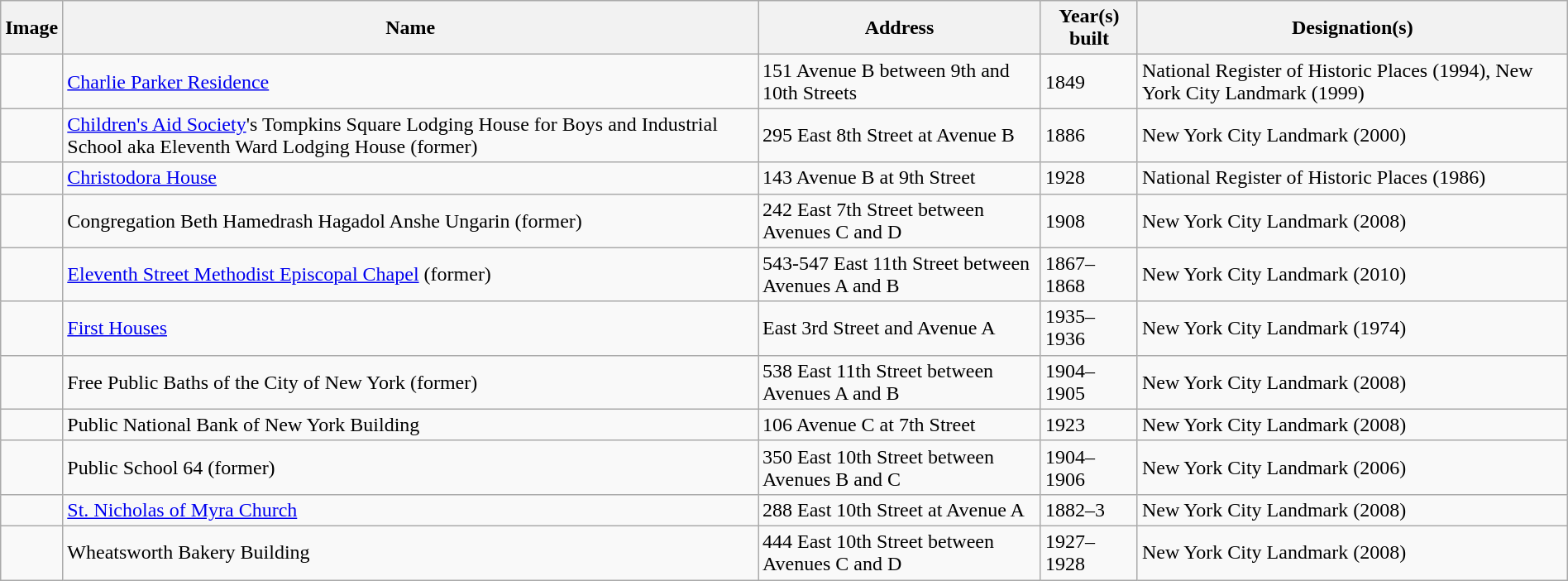<table class="wikitable sortable" style="width:100%">
<tr>
<th class="unsortable"><strong>Image</strong></th>
<th><strong>Name</strong></th>
<th><strong>Address</strong></th>
<th><strong>Year(s) built</strong></th>
<th><strong>Designation(s)</strong></th>
</tr>
<tr>
<td></td>
<td><a href='#'>Charlie Parker Residence</a></td>
<td>151 Avenue B between 9th and 10th Streets</td>
<td>1849</td>
<td>National Register of Historic Places (1994), New York City Landmark (1999)</td>
</tr>
<tr>
<td></td>
<td><a href='#'>Children's Aid Society</a>'s Tompkins Square Lodging House for Boys and Industrial School aka Eleventh Ward Lodging House (former)</td>
<td>295 East 8th Street at Avenue B</td>
<td>1886</td>
<td>New York City Landmark (2000)</td>
</tr>
<tr>
<td></td>
<td><a href='#'>Christodora House</a></td>
<td>143 Avenue B at 9th Street</td>
<td>1928</td>
<td>National Register of Historic Places (1986)</td>
</tr>
<tr>
<td></td>
<td>Congregation Beth Hamedrash Hagadol Anshe Ungarin (former)</td>
<td>242 East 7th Street between Avenues C and D</td>
<td>1908</td>
<td>New York City Landmark (2008)</td>
</tr>
<tr>
<td></td>
<td><a href='#'>Eleventh Street Methodist Episcopal Chapel</a> (former)</td>
<td>543-547 East 11th Street between Avenues A and B</td>
<td>1867–1868</td>
<td>New York City Landmark (2010)</td>
</tr>
<tr>
<td></td>
<td><a href='#'>First Houses</a></td>
<td>East 3rd Street and Avenue A</td>
<td>1935–1936</td>
<td>New York City Landmark (1974)</td>
</tr>
<tr>
<td></td>
<td>Free Public Baths of the City of New York (former)</td>
<td>538 East 11th Street between Avenues A and B</td>
<td>1904–1905</td>
<td>New York City Landmark (2008)</td>
</tr>
<tr>
<td></td>
<td>Public National Bank of New York Building</td>
<td>106 Avenue C at 7th Street</td>
<td>1923</td>
<td>New York City Landmark (2008)</td>
</tr>
<tr>
<td></td>
<td>Public School 64 (former)</td>
<td>350 East 10th Street between Avenues B and C</td>
<td>1904–1906</td>
<td>New York City Landmark (2006)</td>
</tr>
<tr>
<td></td>
<td><a href='#'>St. Nicholas of Myra Church</a></td>
<td>288 East 10th Street at Avenue A</td>
<td>1882–3</td>
<td>New York City Landmark (2008)</td>
</tr>
<tr>
<td></td>
<td>Wheatsworth Bakery Building</td>
<td>444 East 10th Street between Avenues C and D</td>
<td>1927–1928</td>
<td>New York City Landmark (2008)</td>
</tr>
</table>
